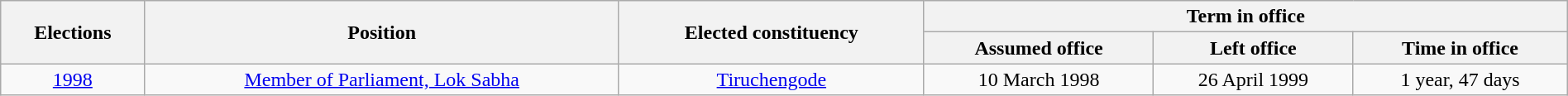<table class="wikitable" style="width:100%; text-align:center">
<tr>
<th rowspan=2>Elections</th>
<th rowspan=2>Position</th>
<th rowspan=2>Elected constituency</th>
<th colspan=3>Term in office</th>
</tr>
<tr>
<th>Assumed office</th>
<th>Left office</th>
<th>Time in office</th>
</tr>
<tr>
<td><a href='#'>1998</a></td>
<td><a href='#'>Member of Parliament, Lok Sabha</a></td>
<td><a href='#'>Tiruchengode</a></td>
<td>10 March 1998</td>
<td>26 April 1999</td>
<td>1 year, 47 days</td>
</tr>
</table>
